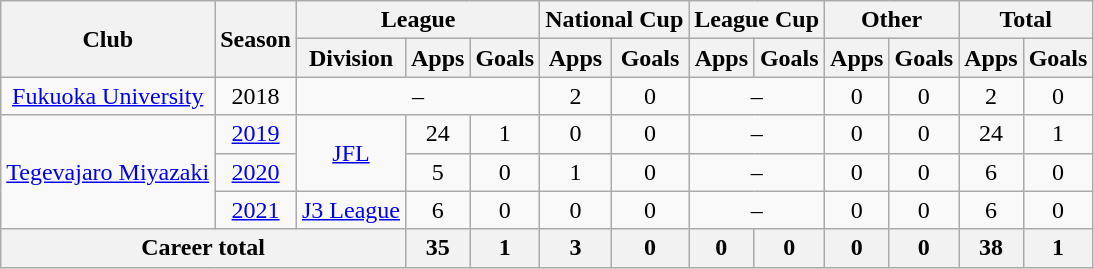<table class="wikitable" style="text-align: center">
<tr>
<th rowspan="2">Club</th>
<th rowspan="2">Season</th>
<th colspan="3">League</th>
<th colspan="2">National Cup</th>
<th colspan="2">League Cup</th>
<th colspan="2">Other</th>
<th colspan="2">Total</th>
</tr>
<tr>
<th>Division</th>
<th>Apps</th>
<th>Goals</th>
<th>Apps</th>
<th>Goals</th>
<th>Apps</th>
<th>Goals</th>
<th>Apps</th>
<th>Goals</th>
<th>Apps</th>
<th>Goals</th>
</tr>
<tr>
<td><a href='#'>Fukuoka University</a></td>
<td>2018</td>
<td colspan="3">–</td>
<td>2</td>
<td>0</td>
<td colspan="2">–</td>
<td>0</td>
<td>0</td>
<td>2</td>
<td>0</td>
</tr>
<tr>
<td rowspan="3"><a href='#'>Tegevajaro Miyazaki</a></td>
<td><a href='#'>2019</a></td>
<td rowspan="2"><a href='#'>JFL</a></td>
<td>24</td>
<td>1</td>
<td>0</td>
<td>0</td>
<td colspan="2">–</td>
<td>0</td>
<td>0</td>
<td>24</td>
<td>1</td>
</tr>
<tr>
<td><a href='#'>2020</a></td>
<td>5</td>
<td>0</td>
<td>1</td>
<td>0</td>
<td colspan="2">–</td>
<td>0</td>
<td>0</td>
<td>6</td>
<td>0</td>
</tr>
<tr>
<td><a href='#'>2021</a></td>
<td><a href='#'>J3 League</a></td>
<td>6</td>
<td>0</td>
<td>0</td>
<td>0</td>
<td colspan="2">–</td>
<td>0</td>
<td>0</td>
<td>6</td>
<td>0</td>
</tr>
<tr>
<th colspan=3>Career total</th>
<th>35</th>
<th>1</th>
<th>3</th>
<th>0</th>
<th>0</th>
<th>0</th>
<th>0</th>
<th>0</th>
<th>38</th>
<th>1</th>
</tr>
</table>
